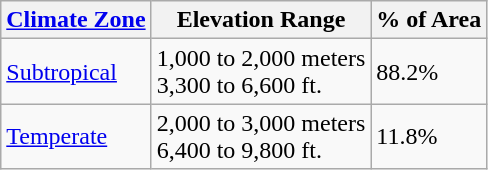<table class="wikitable">
<tr>
<th><a href='#'>Climate Zone</a></th>
<th>Elevation Range</th>
<th>% of Area</th>
</tr>
<tr>
<td><a href='#'>Subtropical</a></td>
<td>1,000 to 2,000 meters<br>3,300 to 6,600 ft.</td>
<td>88.2%</td>
</tr>
<tr>
<td><a href='#'>Temperate</a></td>
<td>2,000 to 3,000 meters<br>6,400 to 9,800 ft.</td>
<td>11.8%</td>
</tr>
</table>
